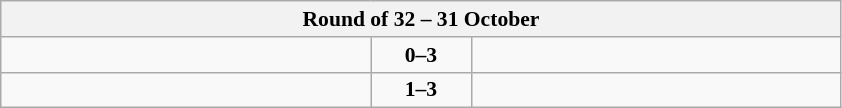<table class="wikitable" style="text-align: center; font-size:90% ">
<tr>
<th colspan=3>Round of 32 – 31 October</th>
</tr>
<tr>
<td align=left width="240"></td>
<td align=center width="60"><strong>0–3</strong></td>
<td align=left width="240"><strong></strong></td>
</tr>
<tr>
<td align=left></td>
<td align=center><strong>1–3</strong></td>
<td align=left><strong></strong></td>
</tr>
</table>
